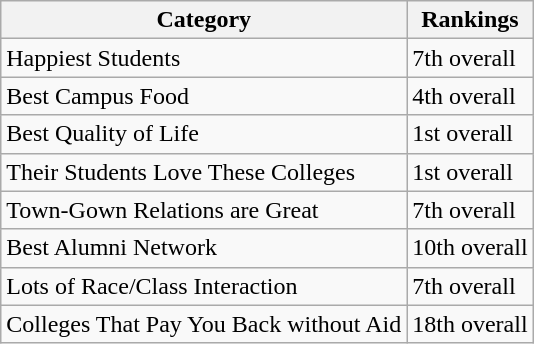<table class="wikitable">
<tr>
<th>Category</th>
<th>Rankings</th>
</tr>
<tr>
<td>Happiest Students</td>
<td>7th overall</td>
</tr>
<tr>
<td>Best Campus Food</td>
<td>4th overall</td>
</tr>
<tr>
<td>Best Quality of Life</td>
<td>1st overall</td>
</tr>
<tr>
<td>Their Students Love These Colleges</td>
<td>1st overall</td>
</tr>
<tr>
<td>Town-Gown Relations are Great</td>
<td>7th overall</td>
</tr>
<tr>
<td>Best Alumni Network</td>
<td>10th overall</td>
</tr>
<tr>
<td>Lots of Race/Class Interaction</td>
<td>7th overall</td>
</tr>
<tr>
<td>Colleges That Pay You Back without Aid</td>
<td>18th overall</td>
</tr>
</table>
